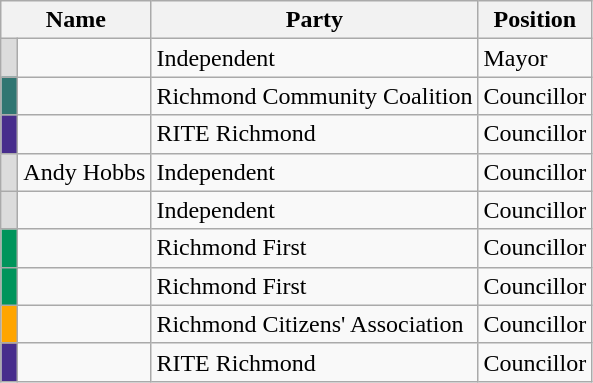<table class="wikitable sortable">
<tr>
<th colspan="2">Name</th>
<th>Party</th>
<th>Position</th>
</tr>
<tr>
<td style="background:gainsboro"></td>
<td></td>
<td>Independent</td>
<td>Mayor</td>
</tr>
<tr>
<td bgcolor=#307672> </td>
<td></td>
<td>Richmond Community Coalition</td>
<td>Councillor</td>
</tr>
<tr>
<td bgcolor=#472D8C> </td>
<td></td>
<td>RITE Richmond</td>
<td>Councillor</td>
</tr>
<tr>
<td style="background:gainsboro"></td>
<td data-sort-value="Hobbs, Andy">Andy Hobbs</td>
<td>Independent</td>
<td>Councillor</td>
</tr>
<tr>
<td style="background:gainsboro"></td>
<td></td>
<td>Independent</td>
<td>Councillor</td>
</tr>
<tr>
<td bgcolor=#00945B> </td>
<td></td>
<td>Richmond First</td>
<td>Councillor</td>
</tr>
<tr>
<td bgcolor=#00945B> </td>
<td></td>
<td>Richmond First</td>
<td>Councillor</td>
</tr>
<tr>
<td bgcolor=#FFA500> </td>
<td></td>
<td>Richmond Citizens' Association</td>
<td>Councillor</td>
</tr>
<tr>
<td bgcolor=#472D8C> </td>
<td></td>
<td>RITE Richmond</td>
<td>Councillor</td>
</tr>
</table>
